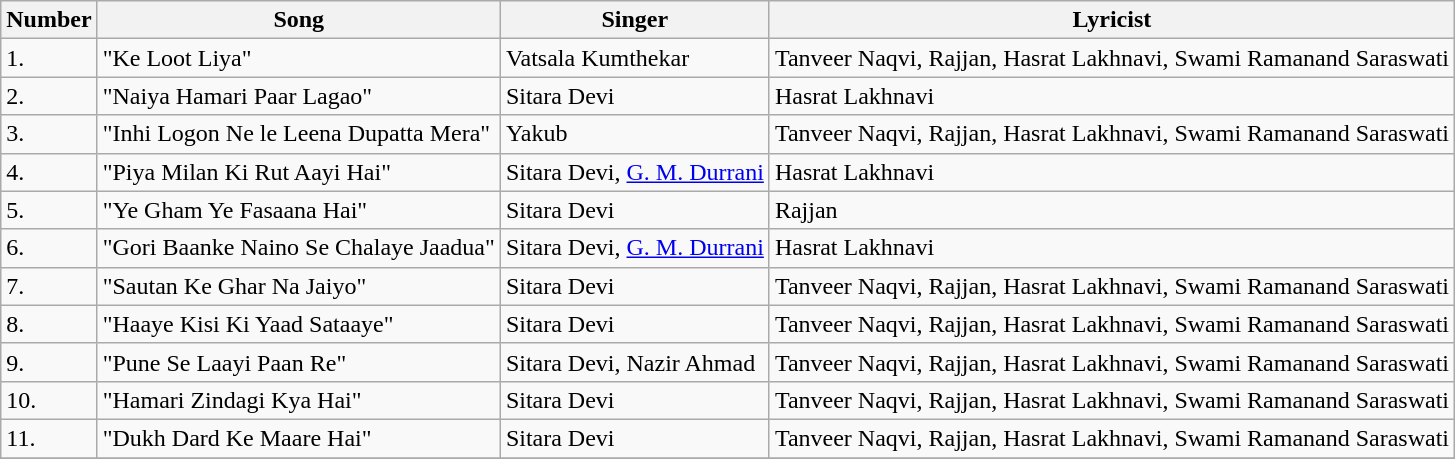<table class="wikitable">
<tr>
<th>Number</th>
<th>Song</th>
<th>Singer</th>
<th>Lyricist</th>
</tr>
<tr>
<td>1.</td>
<td>"Ke Loot Liya"</td>
<td>Vatsala Kumthekar</td>
<td>Tanveer Naqvi, Rajjan, Hasrat Lakhnavi, Swami Ramanand Saraswati</td>
</tr>
<tr>
<td>2.</td>
<td>"Naiya Hamari Paar Lagao"</td>
<td>Sitara Devi</td>
<td>Hasrat Lakhnavi</td>
</tr>
<tr>
<td>3.</td>
<td>"Inhi Logon Ne le Leena Dupatta Mera"</td>
<td>Yakub</td>
<td>Tanveer Naqvi, Rajjan, Hasrat Lakhnavi, Swami Ramanand Saraswati</td>
</tr>
<tr>
<td>4.</td>
<td>"Piya Milan Ki Rut Aayi Hai"</td>
<td>Sitara Devi, <a href='#'>G. M. Durrani</a></td>
<td>Hasrat Lakhnavi</td>
</tr>
<tr>
<td>5.</td>
<td>"Ye Gham Ye Fasaana Hai"</td>
<td>Sitara Devi</td>
<td>Rajjan</td>
</tr>
<tr>
<td>6.</td>
<td>"Gori Baanke Naino Se Chalaye Jaadua"</td>
<td>Sitara Devi, <a href='#'>G. M. Durrani</a></td>
<td>Hasrat Lakhnavi</td>
</tr>
<tr>
<td>7.</td>
<td>"Sautan Ke Ghar Na Jaiyo"</td>
<td>Sitara Devi</td>
<td>Tanveer Naqvi, Rajjan, Hasrat Lakhnavi, Swami Ramanand Saraswati</td>
</tr>
<tr>
<td>8.</td>
<td>"Haaye Kisi Ki Yaad Sataaye"</td>
<td>Sitara Devi</td>
<td>Tanveer Naqvi, Rajjan, Hasrat Lakhnavi, Swami Ramanand Saraswati</td>
</tr>
<tr>
<td>9.</td>
<td>"Pune Se Laayi Paan Re"</td>
<td>Sitara Devi, Nazir Ahmad</td>
<td>Tanveer Naqvi, Rajjan, Hasrat Lakhnavi, Swami Ramanand Saraswati</td>
</tr>
<tr>
<td>10.</td>
<td>"Hamari Zindagi Kya Hai"</td>
<td>Sitara Devi</td>
<td>Tanveer Naqvi, Rajjan, Hasrat Lakhnavi, Swami Ramanand Saraswati</td>
</tr>
<tr>
<td>11.</td>
<td>"Dukh Dard Ke Maare Hai"</td>
<td>Sitara Devi</td>
<td>Tanveer Naqvi, Rajjan, Hasrat Lakhnavi, Swami Ramanand Saraswati</td>
</tr>
<tr>
</tr>
</table>
